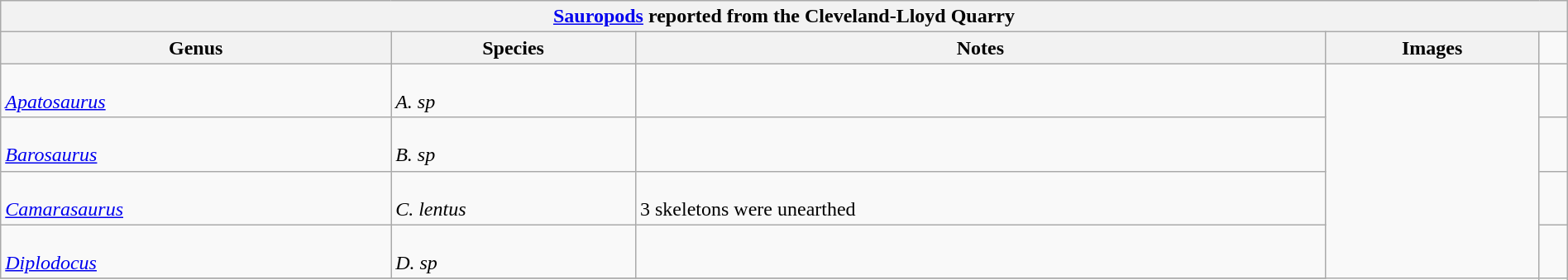<table class="wikitable" align="center" width="100%">
<tr>
<th colspan="7" align="center"><strong><a href='#'>Sauropods</a> reported from the Cleveland-Lloyd Quarry</strong></th>
</tr>
<tr>
<th>Genus</th>
<th>Species</th>
<th>Notes</th>
<th>Images</th>
</tr>
<tr>
<td><br><em><a href='#'>Apatosaurus</a></em></td>
<td><br><em>A. sp</em></td>
<td></td>
<td rowspan="99"><br>
</td>
<td></td>
</tr>
<tr>
<td><br><em><a href='#'>Barosaurus</a></em></td>
<td><br><em>B. sp</em></td>
<td></td>
</tr>
<tr>
<td><br><em><a href='#'>Camarasaurus</a></em></td>
<td><br><em>C. lentus</em></td>
<td><br>3 skeletons were unearthed</td>
<td></td>
</tr>
<tr>
<td><br><em><a href='#'>Diplodocus</a></em></td>
<td><br><em>D. sp</em></td>
<td></td>
</tr>
<tr>
</tr>
</table>
